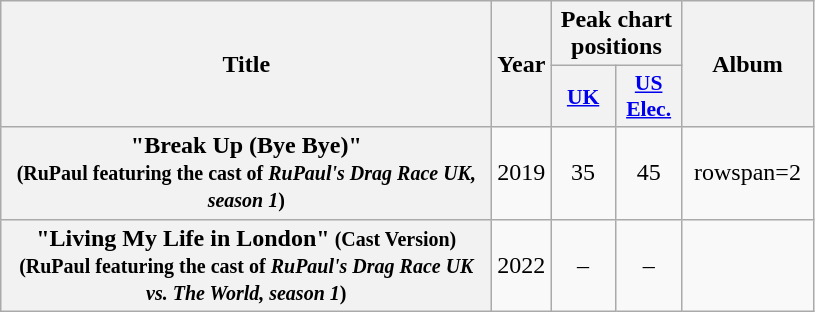<table class="wikitable plainrowheaders" style="text-align:center;">
<tr>
<th rowspan="2" style="width:20em;">Title</th>
<th rowspan="2" style="width:1em;">Year</th>
<th colspan="2" style="width:5em;">Peak chart positions</th>
<th rowspan="2" style="width:5em;">Album</th>
</tr>
<tr>
<th scope="col" style="width:2em;font-size:90%;"><a href='#'>UK</a><br></th>
<th scope="col" style="width:2em;font-size:90%;"><a href='#'>US<br>Elec.</a><br></th>
</tr>
<tr>
<th scope="row">"Break Up (Bye Bye)"<br><small>(RuPaul featuring the cast of <em>RuPaul's Drag Race UK, season 1</em>)</small></th>
<td>2019</td>
<td>35</td>
<td>45</td>
<td>rowspan=2 </td>
</tr>
<tr>
<th scope="row">"Living My Life in London"<small> (Cast Version)<br>(RuPaul featuring the cast of <em>RuPaul's Drag Race UK vs. The World, season 1</em>)</small></th>
<td>2022</td>
<td>–</td>
<td>–</td>
</tr>
</table>
